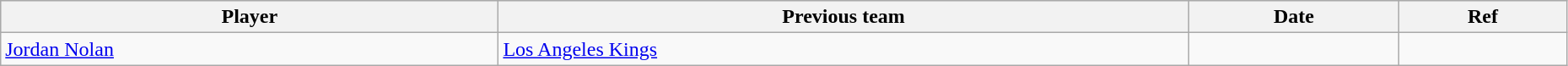<table class="wikitable" width=98%>
<tr style="background:#ddd; text-align:center;">
<th>Player</th>
<th>Previous team</th>
<th>Date</th>
<th>Ref</th>
</tr>
<tr>
<td><a href='#'>Jordan Nolan</a></td>
<td><a href='#'>Los Angeles Kings</a></td>
<td></td>
<td></td>
</tr>
</table>
